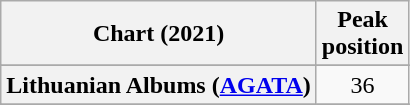<table class="wikitable sortable plainrowheaders" style="text-align:center">
<tr>
<th scope="col">Chart (2021)</th>
<th scope="col">Peak<br>position</th>
</tr>
<tr>
</tr>
<tr>
</tr>
<tr>
</tr>
<tr>
</tr>
<tr>
</tr>
<tr>
</tr>
<tr>
</tr>
<tr>
<th scope="row">Lithuanian Albums (<a href='#'>AGATA</a>)</th>
<td>36</td>
</tr>
<tr>
</tr>
<tr>
</tr>
<tr>
</tr>
<tr>
</tr>
<tr>
</tr>
<tr>
</tr>
<tr>
</tr>
<tr>
</tr>
</table>
